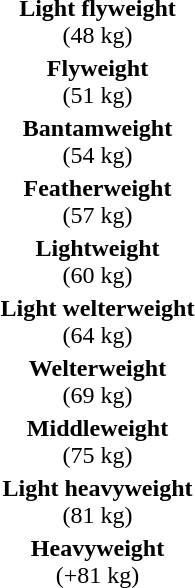<table>
<tr>
<td rowspan=2 align="center"><strong>Light flyweight</strong><br>(48 kg)</td>
<td rowspan=2></td>
<td rowspan=2></td>
<td></td>
</tr>
<tr>
<td></td>
</tr>
<tr>
<td rowspan=2 align="center"><strong>Flyweight</strong><br>(51 kg)</td>
<td rowspan=2></td>
<td rowspan=2></td>
<td></td>
</tr>
<tr>
<td></td>
</tr>
<tr>
<td rowspan=2 align="center"><strong>Bantamweight</strong><br>(54 kg)</td>
<td rowspan=2></td>
<td rowspan=2></td>
<td></td>
</tr>
<tr>
<td></td>
</tr>
<tr>
<td rowspan=2 align="center"><strong>Featherweight</strong><br>(57 kg)</td>
<td rowspan=2></td>
<td rowspan=2></td>
<td></td>
</tr>
<tr>
<td></td>
</tr>
<tr>
<td rowspan=2 align="center"><strong>Lightweight</strong><br>(60 kg)</td>
<td rowspan=2></td>
<td rowspan=2></td>
<td></td>
</tr>
<tr>
<td></td>
</tr>
<tr>
<td rowspan=2 align="center"><strong>Light welterweight</strong><br>(64 kg)</td>
<td rowspan=2></td>
<td rowspan=2></td>
<td></td>
</tr>
<tr>
<td></td>
</tr>
<tr>
<td rowspan=2 align="center"><strong>Welterweight</strong><br>(69 kg)</td>
<td rowspan=2></td>
<td rowspan=2></td>
<td></td>
</tr>
<tr>
<td></td>
</tr>
<tr>
<td rowspan=2 align="center"><strong>Middleweight</strong><br>(75 kg)</td>
<td rowspan=2></td>
<td rowspan=2></td>
<td></td>
</tr>
<tr>
<td></td>
</tr>
<tr>
<td rowspan=2 align="center"><strong>Light heavyweight</strong><br>(81 kg)</td>
<td rowspan=2></td>
<td rowspan=2></td>
<td></td>
</tr>
<tr>
<td></td>
</tr>
<tr>
<td rowspan=2 align="center"><strong>Heavyweight</strong><br>(+81 kg)</td>
<td rowspan=2></td>
<td rowspan=2></td>
<td></td>
</tr>
<tr>
<td></td>
</tr>
</table>
